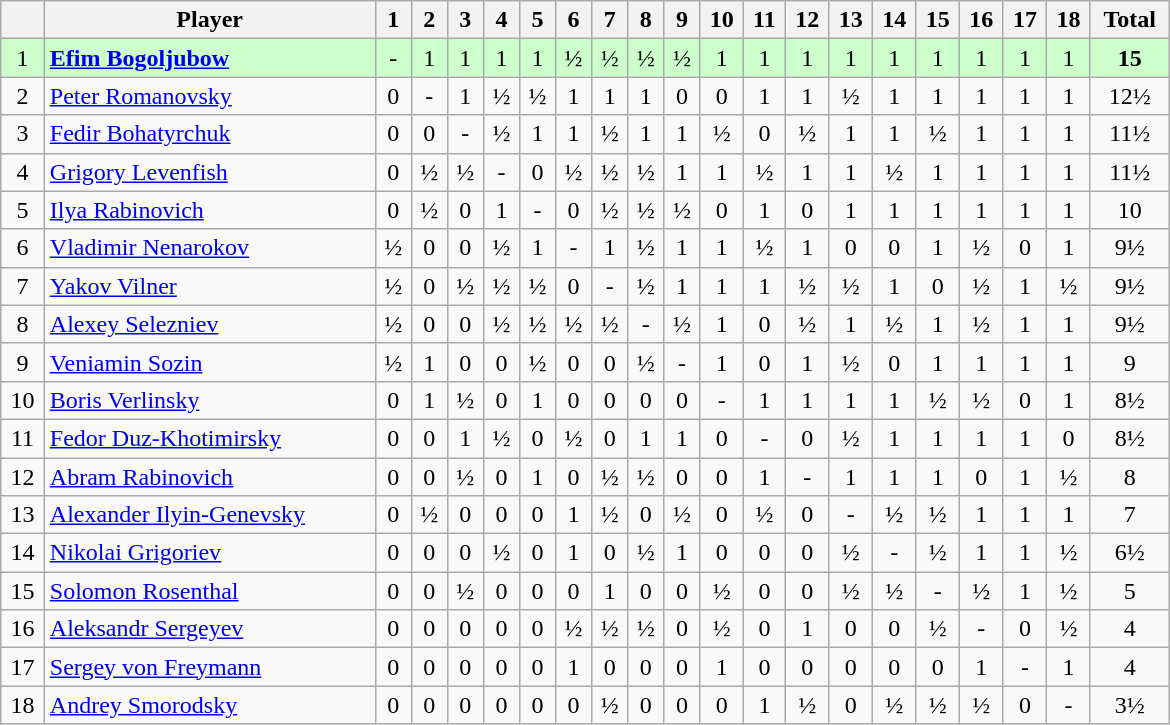<table class="wikitable" border="1" width="780px">
<tr>
<th></th>
<th>Player</th>
<th>1</th>
<th>2</th>
<th>3</th>
<th>4</th>
<th>5</th>
<th>6</th>
<th>7</th>
<th>8</th>
<th>9</th>
<th>10</th>
<th>11</th>
<th>12</th>
<th>13</th>
<th>14</th>
<th>15</th>
<th>16</th>
<th>17</th>
<th>18</th>
<th>Total</th>
</tr>
<tr align=center style="background:#ccffcc;">
<td>1</td>
<td align=left> <strong><a href='#'>Efim Bogoljubow</a></strong></td>
<td>-</td>
<td>1</td>
<td>1</td>
<td>1</td>
<td>1</td>
<td>½</td>
<td>½</td>
<td>½</td>
<td>½</td>
<td>1</td>
<td>1</td>
<td>1</td>
<td>1</td>
<td>1</td>
<td>1</td>
<td>1</td>
<td>1</td>
<td>1</td>
<td align=center><strong>15</strong></td>
</tr>
<tr align=center>
<td>2</td>
<td align=left> <a href='#'>Peter Romanovsky</a></td>
<td>0</td>
<td>-</td>
<td>1</td>
<td>½</td>
<td>½</td>
<td>1</td>
<td>1</td>
<td>1</td>
<td>0</td>
<td>0</td>
<td>1</td>
<td>1</td>
<td>½</td>
<td>1</td>
<td>1</td>
<td>1</td>
<td>1</td>
<td>1</td>
<td align=center>12½</td>
</tr>
<tr align=center>
<td>3</td>
<td align=left> <a href='#'>Fedir Bohatyrchuk</a></td>
<td>0</td>
<td>0</td>
<td>-</td>
<td>½</td>
<td>1</td>
<td>1</td>
<td>½</td>
<td>1</td>
<td>1</td>
<td>½</td>
<td>0</td>
<td>½</td>
<td>1</td>
<td>1</td>
<td>½</td>
<td>1</td>
<td>1</td>
<td>1</td>
<td align=center>11½</td>
</tr>
<tr align=center>
<td>4</td>
<td align=left> <a href='#'>Grigory Levenfish</a></td>
<td>0</td>
<td>½</td>
<td>½</td>
<td>-</td>
<td>0</td>
<td>½</td>
<td>½</td>
<td>½</td>
<td>1</td>
<td>1</td>
<td>½</td>
<td>1</td>
<td>1</td>
<td>½</td>
<td>1</td>
<td>1</td>
<td>1</td>
<td>1</td>
<td align=center>11½</td>
</tr>
<tr align=center>
<td>5</td>
<td align=left> <a href='#'>Ilya Rabinovich</a></td>
<td>0</td>
<td>½</td>
<td>0</td>
<td>1</td>
<td>-</td>
<td>0</td>
<td>½</td>
<td>½</td>
<td>½</td>
<td>0</td>
<td>1</td>
<td>0</td>
<td>1</td>
<td>1</td>
<td>1</td>
<td>1</td>
<td>1</td>
<td>1</td>
<td align=center>10</td>
</tr>
<tr align=center>
<td>6</td>
<td align=left> <a href='#'>Vladimir Nenarokov</a></td>
<td>½</td>
<td>0</td>
<td>0</td>
<td>½</td>
<td>1</td>
<td>-</td>
<td>1</td>
<td>½</td>
<td>1</td>
<td>1</td>
<td>½</td>
<td>1</td>
<td>0</td>
<td>0</td>
<td>1</td>
<td>½</td>
<td>0</td>
<td>1</td>
<td align=center>9½</td>
</tr>
<tr align=center>
<td>7</td>
<td align=left> <a href='#'>Yakov Vilner</a></td>
<td>½</td>
<td>0</td>
<td>½</td>
<td>½</td>
<td>½</td>
<td>0</td>
<td>-</td>
<td>½</td>
<td>1</td>
<td>1</td>
<td>1</td>
<td>½</td>
<td>½</td>
<td>1</td>
<td>0</td>
<td>½</td>
<td>1</td>
<td>½</td>
<td align=center>9½</td>
</tr>
<tr align=center>
<td>8</td>
<td align=left> <a href='#'>Alexey Selezniev</a></td>
<td>½</td>
<td>0</td>
<td>0</td>
<td>½</td>
<td>½</td>
<td>½</td>
<td>½</td>
<td>-</td>
<td>½</td>
<td>1</td>
<td>0</td>
<td>½</td>
<td>1</td>
<td>½</td>
<td>1</td>
<td>½</td>
<td>1</td>
<td>1</td>
<td align=center>9½</td>
</tr>
<tr align=center>
<td>9</td>
<td align=left> <a href='#'>Veniamin Sozin</a></td>
<td>½</td>
<td>1</td>
<td>0</td>
<td>0</td>
<td>½</td>
<td>0</td>
<td>0</td>
<td>½</td>
<td>-</td>
<td>1</td>
<td>0</td>
<td>1</td>
<td>½</td>
<td>0</td>
<td>1</td>
<td>1</td>
<td>1</td>
<td>1</td>
<td align=center>9</td>
</tr>
<tr align=center>
<td>10</td>
<td align=left> <a href='#'>Boris Verlinsky</a></td>
<td>0</td>
<td>1</td>
<td>½</td>
<td>0</td>
<td>1</td>
<td>0</td>
<td>0</td>
<td>0</td>
<td>0</td>
<td>-</td>
<td>1</td>
<td>1</td>
<td>1</td>
<td>1</td>
<td>½</td>
<td>½</td>
<td>0</td>
<td>1</td>
<td align=center>8½</td>
</tr>
<tr align=center>
<td>11</td>
<td align=left> <a href='#'>Fedor Duz-Khotimirsky</a></td>
<td>0</td>
<td>0</td>
<td>1</td>
<td>½</td>
<td>0</td>
<td>½</td>
<td>0</td>
<td>1</td>
<td>1</td>
<td>0</td>
<td>-</td>
<td>0</td>
<td>½</td>
<td>1</td>
<td>1</td>
<td>1</td>
<td>1</td>
<td>0</td>
<td align=center>8½</td>
</tr>
<tr align=center>
<td>12</td>
<td align=left> <a href='#'>Abram Rabinovich</a></td>
<td>0</td>
<td>0</td>
<td>½</td>
<td>0</td>
<td>1</td>
<td>0</td>
<td>½</td>
<td>½</td>
<td>0</td>
<td>0</td>
<td>1</td>
<td>-</td>
<td>1</td>
<td>1</td>
<td>1</td>
<td>0</td>
<td>1</td>
<td>½</td>
<td align=center>8</td>
</tr>
<tr align=center>
<td>13</td>
<td align=left> <a href='#'>Alexander Ilyin-Genevsky</a></td>
<td>0</td>
<td>½</td>
<td>0</td>
<td>0</td>
<td>0</td>
<td>1</td>
<td>½</td>
<td>0</td>
<td>½</td>
<td>0</td>
<td>½</td>
<td>0</td>
<td>-</td>
<td>½</td>
<td>½</td>
<td>1</td>
<td>1</td>
<td>1</td>
<td align=center>7</td>
</tr>
<tr align=center>
<td>14</td>
<td align=left> <a href='#'>Nikolai Grigoriev</a></td>
<td>0</td>
<td>0</td>
<td>0</td>
<td>½</td>
<td>0</td>
<td>1</td>
<td>0</td>
<td>½</td>
<td>1</td>
<td>0</td>
<td>0</td>
<td>0</td>
<td>½</td>
<td>-</td>
<td>½</td>
<td>1</td>
<td>1</td>
<td>½</td>
<td align=center>6½</td>
</tr>
<tr align=center>
<td>15</td>
<td align=left> <a href='#'>Solomon Rosenthal</a></td>
<td>0</td>
<td>0</td>
<td>½</td>
<td>0</td>
<td>0</td>
<td>0</td>
<td>1</td>
<td>0</td>
<td>0</td>
<td>½</td>
<td>0</td>
<td>0</td>
<td>½</td>
<td>½</td>
<td>-</td>
<td>½</td>
<td>1</td>
<td>½</td>
<td align=center>5</td>
</tr>
<tr align=center>
<td>16</td>
<td align=left> <a href='#'>Aleksandr Sergeyev</a></td>
<td>0</td>
<td>0</td>
<td>0</td>
<td>0</td>
<td>0</td>
<td>½</td>
<td>½</td>
<td>½</td>
<td>0</td>
<td>½</td>
<td>0</td>
<td>1</td>
<td>0</td>
<td>0</td>
<td>½</td>
<td>-</td>
<td>0</td>
<td>½</td>
<td align=center>4</td>
</tr>
<tr align=center>
<td>17</td>
<td align=left> <a href='#'>Sergey von Freymann</a></td>
<td>0</td>
<td>0</td>
<td>0</td>
<td>0</td>
<td>0</td>
<td>1</td>
<td>0</td>
<td>0</td>
<td>0</td>
<td>1</td>
<td>0</td>
<td>0</td>
<td>0</td>
<td>0</td>
<td>0</td>
<td>1</td>
<td>-</td>
<td>1</td>
<td align=center>4</td>
</tr>
<tr align=center>
<td>18</td>
<td align=left> <a href='#'>Andrey Smorodsky</a></td>
<td>0</td>
<td>0</td>
<td>0</td>
<td>0</td>
<td>0</td>
<td>0</td>
<td>½</td>
<td>0</td>
<td>0</td>
<td>0</td>
<td>1</td>
<td>½</td>
<td>0</td>
<td>½</td>
<td>½</td>
<td>½</td>
<td>0</td>
<td>-</td>
<td align=center>3½</td>
</tr>
</table>
